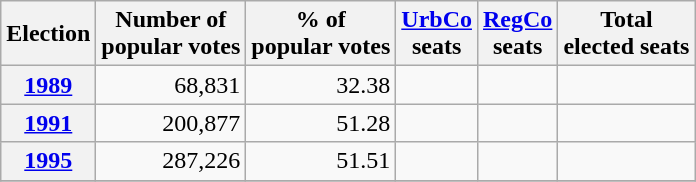<table class="wikitable" style="text-align: right;">
<tr align=center>
<th>Election</th>
<th>Number of<br>popular votes</th>
<th>% of<br>popular votes</th>
<th><a href='#'>UrbCo</a><br>seats</th>
<th><a href='#'>RegCo</a><br>seats</th>
<th>Total<br>elected seats</th>
</tr>
<tr>
<th><a href='#'>1989</a></th>
<td>68,831</td>
<td>32.38</td>
<td></td>
<td></td>
<td></td>
</tr>
<tr>
<th><a href='#'>1991</a></th>
<td>200,877</td>
<td>51.28</td>
<td></td>
<td></td>
<td></td>
</tr>
<tr>
<th><a href='#'>1995</a></th>
<td>287,226</td>
<td>51.51</td>
<td></td>
<td></td>
<td></td>
</tr>
<tr>
</tr>
</table>
